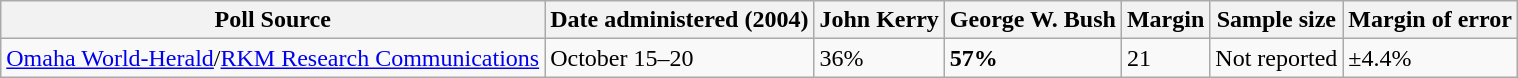<table class="wikitable">
<tr>
<th>Poll Source</th>
<th>Date administered (2004)</th>
<th>John Kerry</th>
<th>George W. Bush</th>
<th>Margin</th>
<th>Sample size</th>
<th>Margin of error</th>
</tr>
<tr>
<td><a href='#'>Omaha World-Herald</a>/<a href='#'>RKM Research Communications</a></td>
<td>October 15–20</td>
<td>36%</td>
<td><strong>57%</strong></td>
<td>21</td>
<td>Not reported</td>
<td>±4.4%</td>
</tr>
</table>
